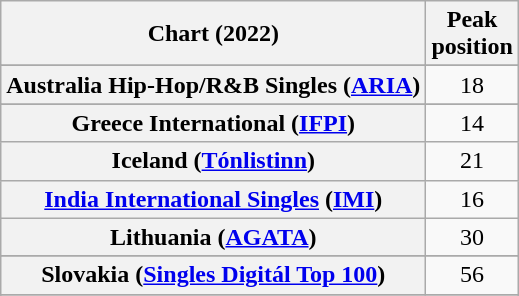<table class="wikitable sortable plainrowheaders" style="text-align:center">
<tr>
<th scope="col">Chart (2022)</th>
<th scope="col">Peak<br>position</th>
</tr>
<tr>
</tr>
<tr>
<th scope="row">Australia Hip-Hop/R&B Singles (<a href='#'>ARIA</a>)</th>
<td>18</td>
</tr>
<tr>
</tr>
<tr>
</tr>
<tr>
</tr>
<tr>
</tr>
<tr>
</tr>
<tr>
<th scope="row">Greece International (<a href='#'>IFPI</a>)</th>
<td>14</td>
</tr>
<tr>
<th scope="row">Iceland (<a href='#'>Tónlistinn</a>)</th>
<td>21</td>
</tr>
<tr>
<th scope="row"><a href='#'>India International Singles</a> (<a href='#'>IMI</a>)</th>
<td>16</td>
</tr>
<tr>
<th scope="row">Lithuania (<a href='#'>AGATA</a>)</th>
<td>30</td>
</tr>
<tr>
</tr>
<tr>
<th scope="row">Slovakia (<a href='#'>Singles Digitál Top 100</a>)</th>
<td>56</td>
</tr>
<tr>
</tr>
<tr>
</tr>
<tr>
</tr>
<tr>
</tr>
</table>
